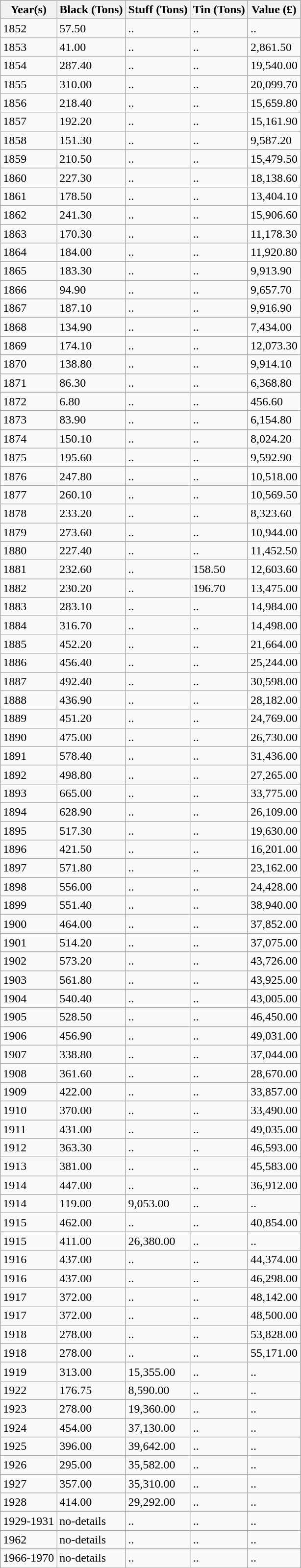<table class="wikitable sortable mw-collapsible mw-collapsed">
<tr>
<th>Year(s)</th>
<th>Black (Tons)</th>
<th>Stuff (Tons)</th>
<th>Tin (Tons)</th>
<th>Value (£)</th>
</tr>
<tr>
<td>1852</td>
<td>57.50</td>
<td>..</td>
<td>..</td>
<td>..</td>
</tr>
<tr>
<td>1853</td>
<td>41.00</td>
<td>..</td>
<td>..</td>
<td>2,861.50</td>
</tr>
<tr>
<td>1854</td>
<td>287.40</td>
<td>..</td>
<td>..</td>
<td>19,540.00</td>
</tr>
<tr>
<td>1855</td>
<td>310.00</td>
<td>..</td>
<td>..</td>
<td>20,099.70</td>
</tr>
<tr>
<td>1856</td>
<td>218.40</td>
<td>..</td>
<td>..</td>
<td>15,659.80</td>
</tr>
<tr>
<td>1857</td>
<td>192.20</td>
<td>..</td>
<td>..</td>
<td>15,161.90</td>
</tr>
<tr>
<td>1858</td>
<td>151.30</td>
<td>..</td>
<td>..</td>
<td>9,587.20</td>
</tr>
<tr>
<td>1859</td>
<td>210.50</td>
<td>..</td>
<td>..</td>
<td>15,479.50</td>
</tr>
<tr>
<td>1860</td>
<td>227.30</td>
<td>..</td>
<td>..</td>
<td>18,138.60</td>
</tr>
<tr>
<td>1861</td>
<td>178.50</td>
<td>..</td>
<td>..</td>
<td>13,404.10</td>
</tr>
<tr>
<td>1862</td>
<td>241.30</td>
<td>..</td>
<td>..</td>
<td>15,906.60</td>
</tr>
<tr>
<td>1863</td>
<td>170.30</td>
<td>..</td>
<td>..</td>
<td>11,178.30</td>
</tr>
<tr>
<td>1864</td>
<td>184.00</td>
<td>..</td>
<td>..</td>
<td>11,920.80</td>
</tr>
<tr>
<td>1865</td>
<td>183.30</td>
<td>..</td>
<td>..</td>
<td>9,913.90</td>
</tr>
<tr>
<td>1866</td>
<td>94.90</td>
<td>..</td>
<td>..</td>
<td>9,657.70</td>
</tr>
<tr>
<td>1867</td>
<td>187.10</td>
<td>..</td>
<td>..</td>
<td>9,916.90</td>
</tr>
<tr>
<td>1868</td>
<td>134.90</td>
<td>..</td>
<td>..</td>
<td>7,434.00</td>
</tr>
<tr>
<td>1869</td>
<td>174.10</td>
<td>..</td>
<td>..</td>
<td>12,073.30</td>
</tr>
<tr>
<td>1870</td>
<td>138.80</td>
<td>..</td>
<td>..</td>
<td>9,914.10</td>
</tr>
<tr>
<td>1871</td>
<td>86.30</td>
<td>..</td>
<td>..</td>
<td>6,368.80</td>
</tr>
<tr>
<td>1872</td>
<td>6.80</td>
<td>..</td>
<td>..</td>
<td>456.60</td>
</tr>
<tr>
<td>1873</td>
<td>83.90</td>
<td>..</td>
<td>..</td>
<td>6,154.80</td>
</tr>
<tr>
<td>1874</td>
<td>150.10</td>
<td>..</td>
<td>..</td>
<td>8,024.20</td>
</tr>
<tr>
<td>1875</td>
<td>195.60</td>
<td>..</td>
<td>..</td>
<td>9,592.90</td>
</tr>
<tr>
<td>1876</td>
<td>247.80</td>
<td>..</td>
<td>..</td>
<td>10,518.00</td>
</tr>
<tr>
<td>1877</td>
<td>260.10</td>
<td>..</td>
<td>..</td>
<td>10,569.50</td>
</tr>
<tr>
<td>1878</td>
<td>233.20</td>
<td>..</td>
<td>..</td>
<td>8,323.60</td>
</tr>
<tr>
<td>1879</td>
<td>273.60</td>
<td>..</td>
<td>..</td>
<td>10,944.00</td>
</tr>
<tr>
<td>1880</td>
<td>227.40</td>
<td>..</td>
<td>..</td>
<td>11,452.50</td>
</tr>
<tr>
<td>1881</td>
<td>232.60</td>
<td>..</td>
<td>158.50</td>
<td>12,603.60</td>
</tr>
<tr>
<td>1882</td>
<td>230.20</td>
<td>..</td>
<td>196.70</td>
<td>13,475.00</td>
</tr>
<tr>
<td>1883</td>
<td>283.10</td>
<td>..</td>
<td>..</td>
<td>14,984.00</td>
</tr>
<tr>
<td>1884</td>
<td>316.70</td>
<td>..</td>
<td>..</td>
<td>14,498.00</td>
</tr>
<tr>
<td>1885</td>
<td>452.20</td>
<td>..</td>
<td>..</td>
<td>21,664.00</td>
</tr>
<tr>
<td>1886</td>
<td>456.40</td>
<td>..</td>
<td>..</td>
<td>25,244.00</td>
</tr>
<tr>
<td>1887</td>
<td>492.40</td>
<td>..</td>
<td>..</td>
<td>30,598.00</td>
</tr>
<tr>
<td>1888</td>
<td>436.90</td>
<td>..</td>
<td>..</td>
<td>28,182.00</td>
</tr>
<tr>
<td>1889</td>
<td>451.20</td>
<td>..</td>
<td>..</td>
<td>24,769.00</td>
</tr>
<tr>
<td>1890</td>
<td>475.00</td>
<td>..</td>
<td>..</td>
<td>26,730.00</td>
</tr>
<tr>
<td>1891</td>
<td>578.40</td>
<td>..</td>
<td>..</td>
<td>31,436.00</td>
</tr>
<tr>
<td>1892</td>
<td>498.80</td>
<td>..</td>
<td>..</td>
<td>27,265.00</td>
</tr>
<tr>
<td>1893</td>
<td>665.00</td>
<td>..</td>
<td>..</td>
<td>33,775.00</td>
</tr>
<tr>
<td>1894</td>
<td>628.90</td>
<td>..</td>
<td>..</td>
<td>26,109.00</td>
</tr>
<tr>
<td>1895</td>
<td>517.30</td>
<td>..</td>
<td>..</td>
<td>19,630.00</td>
</tr>
<tr>
<td>1896</td>
<td>421.50</td>
<td>..</td>
<td>..</td>
<td>16,201.00</td>
</tr>
<tr>
<td>1897</td>
<td>571.80</td>
<td>..</td>
<td>..</td>
<td>23,162.00</td>
</tr>
<tr>
<td>1898</td>
<td>556.00</td>
<td>..</td>
<td>..</td>
<td>24,428.00</td>
</tr>
<tr>
<td>1899</td>
<td>551.40</td>
<td>..</td>
<td>..</td>
<td>38,940.00</td>
</tr>
<tr>
<td>1900</td>
<td>464.00</td>
<td>..</td>
<td>..</td>
<td>37,852.00</td>
</tr>
<tr>
<td>1901</td>
<td>514.20</td>
<td>..</td>
<td>..</td>
<td>37,075.00</td>
</tr>
<tr>
<td>1902</td>
<td>573.20</td>
<td>..</td>
<td>..</td>
<td>43,726.00</td>
</tr>
<tr>
<td>1903</td>
<td>561.80</td>
<td>..</td>
<td>..</td>
<td>43,925.00</td>
</tr>
<tr>
<td>1904</td>
<td>540.40</td>
<td>..</td>
<td>..</td>
<td>43,005.00</td>
</tr>
<tr>
<td>1905</td>
<td>528.50</td>
<td>..</td>
<td>..</td>
<td>46,450.00</td>
</tr>
<tr>
<td>1906</td>
<td>456.90</td>
<td>..</td>
<td>..</td>
<td>49,031.00</td>
</tr>
<tr>
<td>1907</td>
<td>338.80</td>
<td>..</td>
<td>..</td>
<td>37,044.00</td>
</tr>
<tr>
<td>1908</td>
<td>361.60</td>
<td>..</td>
<td>..</td>
<td>28,670.00</td>
</tr>
<tr>
<td>1909</td>
<td>422.00</td>
<td>..</td>
<td>..</td>
<td>33,857.00</td>
</tr>
<tr>
<td>1910</td>
<td>370.00</td>
<td>..</td>
<td>..</td>
<td>33,490.00</td>
</tr>
<tr>
<td>1911</td>
<td>431.00</td>
<td>..</td>
<td>..</td>
<td>49,035.00</td>
</tr>
<tr>
<td>1912</td>
<td>363.30</td>
<td>..</td>
<td>..</td>
<td>46,593.00</td>
</tr>
<tr>
<td>1913</td>
<td>381.00</td>
<td>..</td>
<td>..</td>
<td>45,583.00</td>
</tr>
<tr>
<td>1914</td>
<td>447.00</td>
<td>..</td>
<td>..</td>
<td>36,912.00</td>
</tr>
<tr>
<td>1914</td>
<td>119.00</td>
<td>9,053.00</td>
<td>..</td>
<td>..</td>
</tr>
<tr>
<td>1915</td>
<td>462.00</td>
<td>..</td>
<td>..</td>
<td>40,854.00</td>
</tr>
<tr>
<td>1915</td>
<td>411.00</td>
<td>26,380.00</td>
<td>..</td>
<td>..</td>
</tr>
<tr>
<td>1916</td>
<td>437.00</td>
<td>..</td>
<td>..</td>
<td>44,374.00</td>
</tr>
<tr>
<td>1916</td>
<td>437.00</td>
<td>..</td>
<td>..</td>
<td>46,298.00</td>
</tr>
<tr>
<td>1917</td>
<td>372.00</td>
<td>..</td>
<td>..</td>
<td>48,142.00</td>
</tr>
<tr>
<td>1917</td>
<td>372.00</td>
<td>..</td>
<td>..</td>
<td>48,500.00</td>
</tr>
<tr>
<td>1918</td>
<td>278.00</td>
<td>..</td>
<td>..</td>
<td>53,828.00</td>
</tr>
<tr>
<td>1918</td>
<td>278.00</td>
<td>..</td>
<td>..</td>
<td>55,171.00</td>
</tr>
<tr>
<td>1919</td>
<td>313.00</td>
<td>15,355.00</td>
<td>..</td>
<td>..</td>
</tr>
<tr>
<td>1922</td>
<td>176.75</td>
<td>8,590.00</td>
<td>..</td>
<td>..</td>
</tr>
<tr>
<td>1923</td>
<td>278.00</td>
<td>19,360.00</td>
<td>..</td>
<td>..</td>
</tr>
<tr>
<td>1924</td>
<td>454.00</td>
<td>37,130.00</td>
<td>..</td>
<td>..</td>
</tr>
<tr>
<td>1925</td>
<td>396.00</td>
<td>39,642.00</td>
<td>..</td>
<td>..</td>
</tr>
<tr>
<td>1926</td>
<td>295.00</td>
<td>35,582.00</td>
<td>..</td>
<td>..</td>
</tr>
<tr>
<td>1927</td>
<td>357.00</td>
<td>35,310.00</td>
<td>..</td>
<td>..</td>
</tr>
<tr>
<td>1928</td>
<td>414.00</td>
<td>29,292.00</td>
<td>..</td>
<td>..</td>
</tr>
<tr>
<td>1929-1931</td>
<td>no-details</td>
<td>..</td>
<td>..</td>
<td>..</td>
</tr>
<tr>
<td>1962</td>
<td>no-details</td>
<td>..</td>
<td>..</td>
<td>..</td>
</tr>
<tr>
<td>1966-1970</td>
<td>no-details</td>
<td>..</td>
<td>..</td>
<td>..</td>
</tr>
</table>
